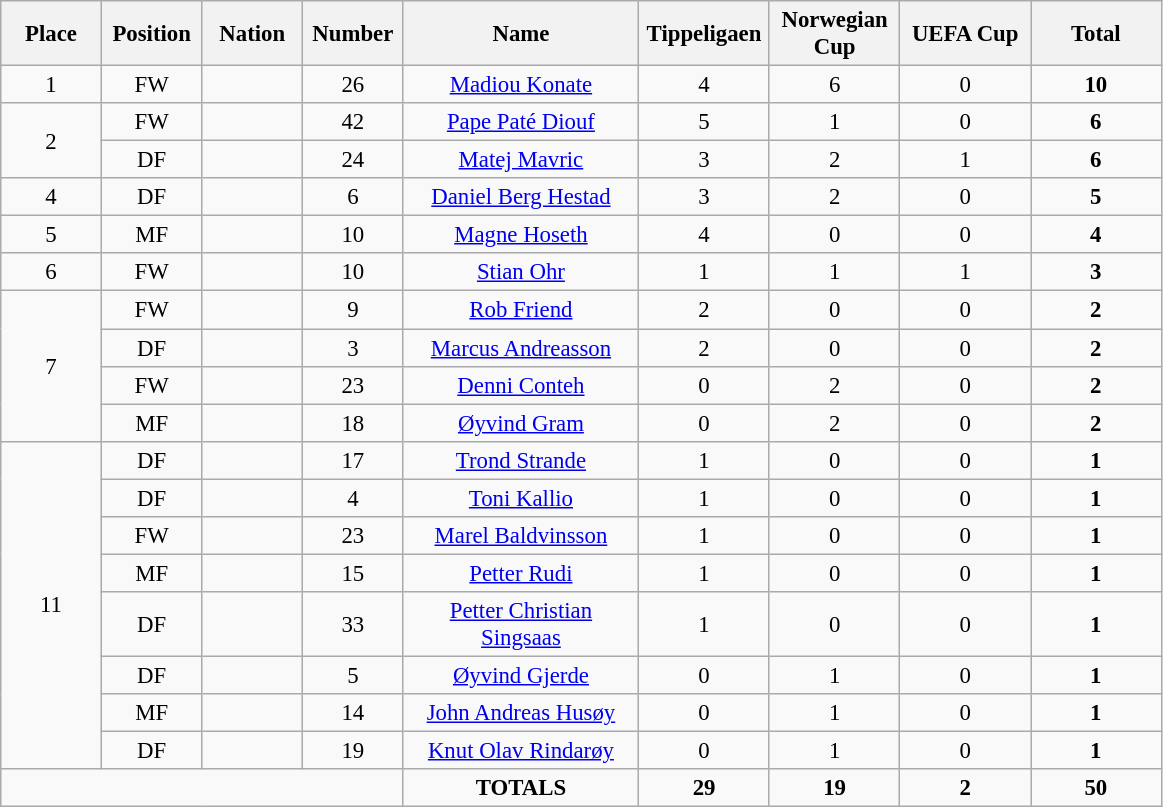<table class="wikitable" style="font-size: 95%; text-align: center;">
<tr>
<th width=60>Place</th>
<th width=60>Position</th>
<th width=60>Nation</th>
<th width=60>Number</th>
<th width=150>Name</th>
<th width=80>Tippeligaen</th>
<th width=80>Norwegian Cup</th>
<th width=80>UEFA Cup</th>
<th width=80>Total</th>
</tr>
<tr>
<td>1</td>
<td>FW</td>
<td></td>
<td>26</td>
<td><a href='#'>Madiou Konate</a></td>
<td>4</td>
<td>6</td>
<td>0</td>
<td><strong>10</strong></td>
</tr>
<tr>
<td rowspan="2">2</td>
<td>FW</td>
<td></td>
<td>42</td>
<td><a href='#'>Pape Paté Diouf</a></td>
<td>5</td>
<td>1</td>
<td>0</td>
<td><strong>6</strong></td>
</tr>
<tr>
<td>DF</td>
<td></td>
<td>24</td>
<td><a href='#'>Matej Mavric</a></td>
<td>3</td>
<td>2</td>
<td>1</td>
<td><strong>6</strong></td>
</tr>
<tr>
<td>4</td>
<td>DF</td>
<td></td>
<td>6</td>
<td><a href='#'>Daniel Berg Hestad</a></td>
<td>3</td>
<td>2</td>
<td>0</td>
<td><strong>5</strong></td>
</tr>
<tr>
<td>5</td>
<td>MF</td>
<td></td>
<td>10</td>
<td><a href='#'>Magne Hoseth</a></td>
<td>4</td>
<td>0</td>
<td>0</td>
<td><strong>4</strong></td>
</tr>
<tr>
<td>6</td>
<td>FW</td>
<td></td>
<td>10</td>
<td><a href='#'>Stian Ohr</a></td>
<td>1</td>
<td>1</td>
<td>1</td>
<td><strong>3</strong></td>
</tr>
<tr>
<td rowspan="4">7</td>
<td>FW</td>
<td></td>
<td>9</td>
<td><a href='#'>Rob Friend</a></td>
<td>2</td>
<td>0</td>
<td>0</td>
<td><strong>2</strong></td>
</tr>
<tr>
<td>DF</td>
<td></td>
<td>3</td>
<td><a href='#'>Marcus Andreasson</a></td>
<td>2</td>
<td>0</td>
<td>0</td>
<td><strong>2</strong></td>
</tr>
<tr>
<td>FW</td>
<td></td>
<td>23</td>
<td><a href='#'>Denni Conteh</a></td>
<td>0</td>
<td>2</td>
<td>0</td>
<td><strong>2</strong></td>
</tr>
<tr>
<td>MF</td>
<td></td>
<td>18</td>
<td><a href='#'>Øyvind Gram</a></td>
<td>0</td>
<td>2</td>
<td>0</td>
<td><strong>2</strong></td>
</tr>
<tr>
<td rowspan="8">11</td>
<td>DF</td>
<td></td>
<td>17</td>
<td><a href='#'>Trond Strande</a></td>
<td>1</td>
<td>0</td>
<td>0</td>
<td><strong>1</strong></td>
</tr>
<tr>
<td>DF</td>
<td></td>
<td>4</td>
<td><a href='#'>Toni Kallio</a></td>
<td>1</td>
<td>0</td>
<td>0</td>
<td><strong>1</strong></td>
</tr>
<tr>
<td>FW</td>
<td></td>
<td>23</td>
<td><a href='#'>Marel Baldvinsson</a></td>
<td>1</td>
<td>0</td>
<td>0</td>
<td><strong>1</strong></td>
</tr>
<tr>
<td>MF</td>
<td></td>
<td>15</td>
<td><a href='#'>Petter Rudi</a></td>
<td>1</td>
<td>0</td>
<td>0</td>
<td><strong>1</strong></td>
</tr>
<tr>
<td>DF</td>
<td></td>
<td>33</td>
<td><a href='#'>Petter Christian Singsaas</a></td>
<td>1</td>
<td>0</td>
<td>0</td>
<td><strong>1</strong></td>
</tr>
<tr>
<td>DF</td>
<td></td>
<td>5</td>
<td><a href='#'>Øyvind Gjerde</a></td>
<td>0</td>
<td>1</td>
<td>0</td>
<td><strong>1</strong></td>
</tr>
<tr>
<td>MF</td>
<td></td>
<td>14</td>
<td><a href='#'>John Andreas Husøy</a></td>
<td>0</td>
<td>1</td>
<td>0</td>
<td><strong>1</strong></td>
</tr>
<tr>
<td>DF</td>
<td></td>
<td>19</td>
<td><a href='#'>Knut Olav Rindarøy</a></td>
<td>0</td>
<td>1</td>
<td>0</td>
<td><strong>1</strong></td>
</tr>
<tr>
<td colspan="4"></td>
<td><strong>TOTALS</strong></td>
<td><strong>29</strong></td>
<td><strong>19</strong></td>
<td><strong>2</strong></td>
<td><strong>50</strong></td>
</tr>
</table>
